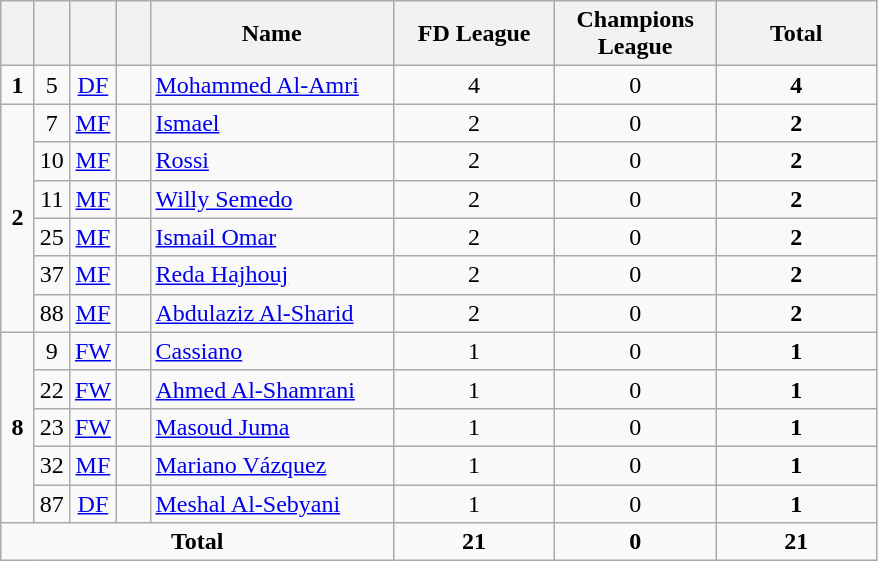<table class="wikitable" style="text-align:center">
<tr>
<th width=15></th>
<th width=15></th>
<th width=15></th>
<th width=15></th>
<th width=155>Name</th>
<th width=100>FD League</th>
<th width=100>Champions League</th>
<th width=100>Total</th>
</tr>
<tr>
<td><strong>1</strong></td>
<td>5</td>
<td><a href='#'>DF</a></td>
<td></td>
<td align=left><a href='#'>Mohammed Al-Amri</a></td>
<td>4</td>
<td>0</td>
<td><strong>4</strong></td>
</tr>
<tr>
<td rowspan=6><strong>2</strong></td>
<td>7</td>
<td><a href='#'>MF</a></td>
<td></td>
<td align=left><a href='#'>Ismael</a></td>
<td>2</td>
<td>0</td>
<td><strong>2</strong></td>
</tr>
<tr>
<td>10</td>
<td><a href='#'>MF</a></td>
<td></td>
<td align=left><a href='#'>Rossi</a></td>
<td>2</td>
<td>0</td>
<td><strong>2</strong></td>
</tr>
<tr>
<td>11</td>
<td><a href='#'>MF</a></td>
<td></td>
<td align=left><a href='#'>Willy Semedo</a></td>
<td>2</td>
<td>0</td>
<td><strong>2</strong></td>
</tr>
<tr>
<td>25</td>
<td><a href='#'>MF</a></td>
<td></td>
<td align=left><a href='#'>Ismail Omar</a></td>
<td>2</td>
<td>0</td>
<td><strong>2</strong></td>
</tr>
<tr>
<td>37</td>
<td><a href='#'>MF</a></td>
<td></td>
<td align=left><a href='#'>Reda Hajhouj</a></td>
<td>2</td>
<td>0</td>
<td><strong>2</strong></td>
</tr>
<tr>
<td>88</td>
<td><a href='#'>MF</a></td>
<td></td>
<td align=left><a href='#'>Abdulaziz Al-Sharid</a></td>
<td>2</td>
<td>0</td>
<td><strong>2</strong></td>
</tr>
<tr>
<td rowspan=5><strong>8</strong></td>
<td>9</td>
<td><a href='#'>FW</a></td>
<td></td>
<td align=left><a href='#'>Cassiano</a></td>
<td>1</td>
<td>0</td>
<td><strong>1</strong></td>
</tr>
<tr>
<td>22</td>
<td><a href='#'>FW</a></td>
<td></td>
<td align=left><a href='#'>Ahmed Al-Shamrani</a></td>
<td>1</td>
<td>0</td>
<td><strong>1</strong></td>
</tr>
<tr>
<td>23</td>
<td><a href='#'>FW</a></td>
<td></td>
<td align=left><a href='#'>Masoud Juma</a></td>
<td>1</td>
<td>0</td>
<td><strong>1</strong></td>
</tr>
<tr>
<td>32</td>
<td><a href='#'>MF</a></td>
<td></td>
<td align=left><a href='#'>Mariano Vázquez</a></td>
<td>1</td>
<td>0</td>
<td><strong>1</strong></td>
</tr>
<tr>
<td>87</td>
<td><a href='#'>DF</a></td>
<td></td>
<td align=left><a href='#'>Meshal Al-Sebyani</a></td>
<td>1</td>
<td>0</td>
<td><strong>1</strong></td>
</tr>
<tr>
<td colspan=5><strong>Total</strong></td>
<td><strong>21</strong></td>
<td><strong>0</strong></td>
<td><strong>21</strong></td>
</tr>
</table>
